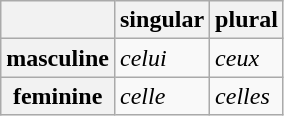<table class="wikitable">
<tr>
<th></th>
<th>singular</th>
<th>plural</th>
</tr>
<tr>
<th>masculine</th>
<td><em>celui</em></td>
<td><em>ceux</em></td>
</tr>
<tr>
<th>feminine</th>
<td><em>celle</em></td>
<td><em>celles</em></td>
</tr>
</table>
